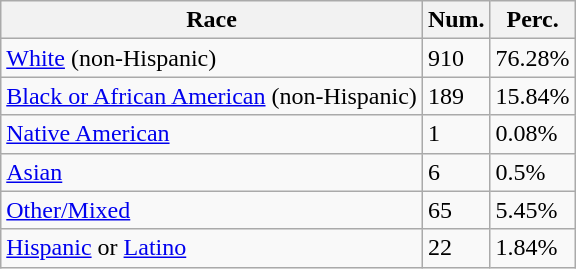<table class="wikitable">
<tr>
<th>Race</th>
<th>Num.</th>
<th>Perc.</th>
</tr>
<tr>
<td><a href='#'>White</a> (non-Hispanic)</td>
<td>910</td>
<td>76.28%</td>
</tr>
<tr>
<td><a href='#'>Black or African American</a> (non-Hispanic)</td>
<td>189</td>
<td>15.84%</td>
</tr>
<tr>
<td><a href='#'>Native American</a></td>
<td>1</td>
<td>0.08%</td>
</tr>
<tr>
<td><a href='#'>Asian</a></td>
<td>6</td>
<td>0.5%</td>
</tr>
<tr>
<td><a href='#'>Other/Mixed</a></td>
<td>65</td>
<td>5.45%</td>
</tr>
<tr>
<td><a href='#'>Hispanic</a> or <a href='#'>Latino</a></td>
<td>22</td>
<td>1.84%</td>
</tr>
</table>
